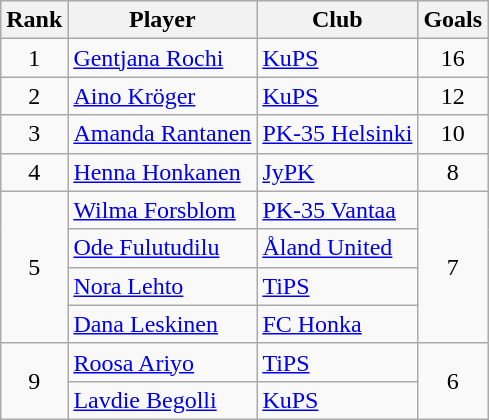<table class="wikitable" style="text-align:center">
<tr>
<th>Rank</th>
<th>Player</th>
<th>Club</th>
<th>Goals</th>
</tr>
<tr>
<td>1</td>
<td align="left"> <a href='#'>Gentjana Rochi</a></td>
<td align="left"><a href='#'>KuPS</a></td>
<td>16</td>
</tr>
<tr>
<td>2</td>
<td align="left"> <a href='#'>Aino Kröger</a></td>
<td align="left"><a href='#'>KuPS</a></td>
<td>12</td>
</tr>
<tr>
<td>3</td>
<td align="left"> <a href='#'>Amanda Rantanen</a></td>
<td align="left"><a href='#'>PK-35 Helsinki</a></td>
<td>10</td>
</tr>
<tr>
<td>4</td>
<td align="left"> <a href='#'>Henna Honkanen</a></td>
<td align="left"><a href='#'>JyPK</a></td>
<td>8</td>
</tr>
<tr>
<td rowspan=4>5</td>
<td align="left"> <a href='#'>Wilma Forsblom</a></td>
<td align="left"><a href='#'>PK-35 Vantaa</a></td>
<td rowspan=4>7</td>
</tr>
<tr>
<td align="left"> <a href='#'>Ode Fulutudilu</a></td>
<td align="left"><a href='#'>Åland United</a></td>
</tr>
<tr>
<td align="left"> <a href='#'>Nora Lehto</a></td>
<td align="left"><a href='#'>TiPS</a></td>
</tr>
<tr>
<td align="left"> <a href='#'>Dana Leskinen</a></td>
<td align="left"><a href='#'>FC Honka</a></td>
</tr>
<tr>
<td rowspan=2>9</td>
<td align="left"> <a href='#'>Roosa Ariyo</a></td>
<td align="left"><a href='#'>TiPS</a></td>
<td rowspan=2>6</td>
</tr>
<tr>
<td align="left"> <a href='#'>Lavdie Begolli</a></td>
<td align="left"><a href='#'>KuPS</a></td>
</tr>
</table>
